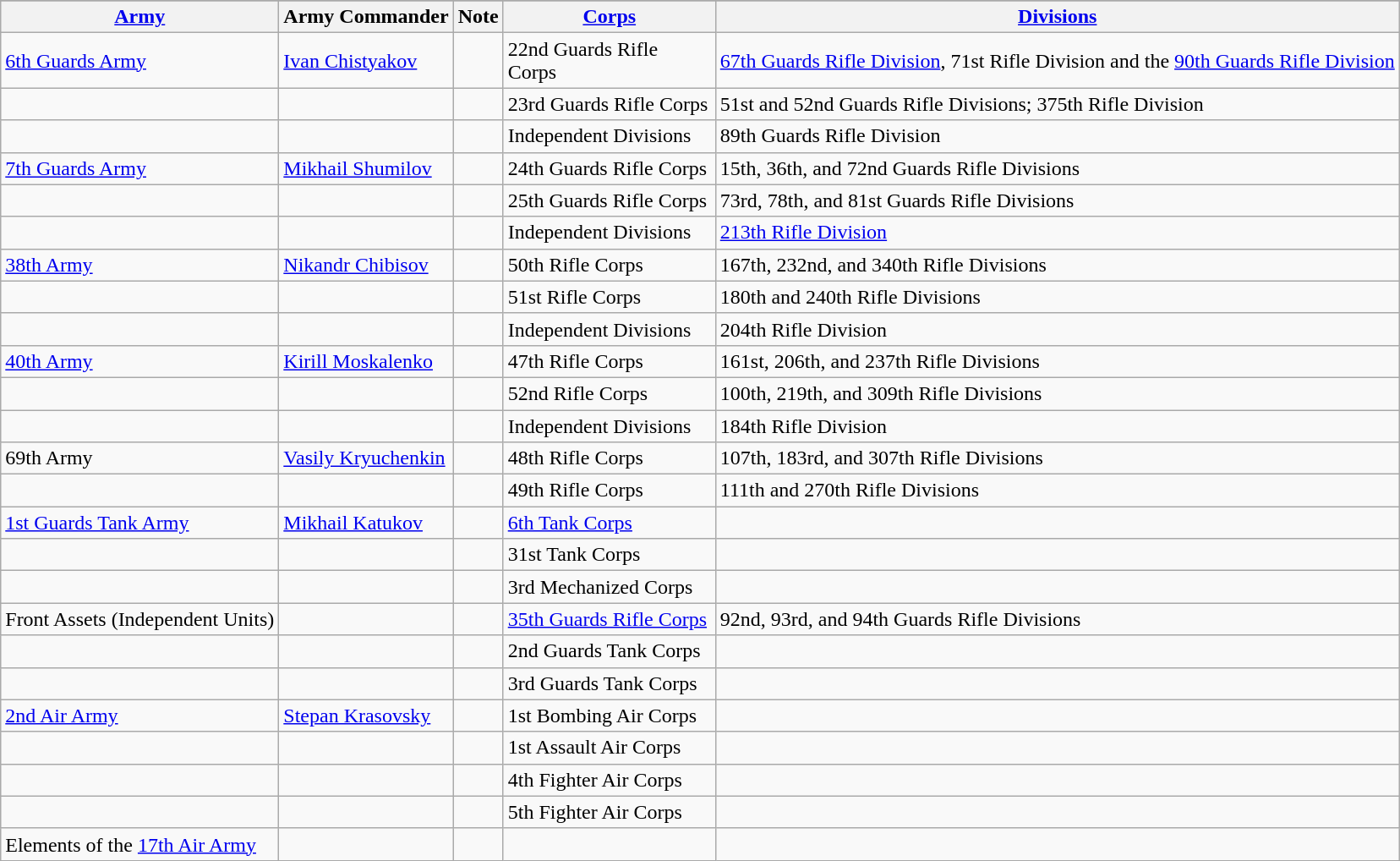<table class="wikitable collapsible" style="margin-left: 0; margin-right: 0;">
<tr>
</tr>
<tr>
<th><a href='#'>Army</a></th>
<th>Army Commander</th>
<th>Note</th>
<th style=width:160px;><a href='#'>Corps</a></th>
<th><a href='#'>Divisions</a></th>
</tr>
<tr>
<td><a href='#'>6th Guards Army</a></td>
<td><a href='#'>Ivan Chistyakov</a></td>
<td></td>
<td>22nd Guards Rifle Corps</td>
<td><a href='#'>67th Guards Rifle Division</a>, 71st Rifle Division and the <a href='#'>90th Guards Rifle Division</a></td>
</tr>
<tr>
<td></td>
<td></td>
<td></td>
<td>23rd Guards Rifle Corps</td>
<td>51st and 52nd Guards Rifle Divisions; 375th Rifle Division</td>
</tr>
<tr>
<td></td>
<td></td>
<td></td>
<td>Independent Divisions</td>
<td>89th Guards Rifle Division</td>
</tr>
<tr>
<td><a href='#'>7th Guards Army</a></td>
<td><a href='#'>Mikhail Shumilov</a></td>
<td></td>
<td>24th Guards Rifle Corps</td>
<td>15th, 36th, and 72nd Guards Rifle Divisions</td>
</tr>
<tr>
<td></td>
<td></td>
<td></td>
<td>25th Guards Rifle Corps</td>
<td>73rd, 78th, and 81st Guards Rifle Divisions</td>
</tr>
<tr>
<td></td>
<td></td>
<td></td>
<td>Independent Divisions</td>
<td><a href='#'>213th Rifle Division</a></td>
</tr>
<tr>
<td><a href='#'>38th Army</a></td>
<td><a href='#'>Nikandr Chibisov</a></td>
<td></td>
<td>50th Rifle Corps</td>
<td>167th, 232nd, and 340th Rifle Divisions</td>
</tr>
<tr>
<td></td>
<td></td>
<td></td>
<td>51st Rifle Corps</td>
<td>180th and 240th Rifle Divisions</td>
</tr>
<tr>
<td></td>
<td></td>
<td></td>
<td>Independent Divisions</td>
<td>204th Rifle Division</td>
</tr>
<tr>
<td><a href='#'>40th Army</a></td>
<td><a href='#'>Kirill Moskalenko</a></td>
<td></td>
<td>47th Rifle Corps</td>
<td>161st, 206th, and 237th Rifle Divisions</td>
</tr>
<tr>
<td></td>
<td></td>
<td></td>
<td>52nd Rifle Corps</td>
<td>100th, 219th, and 309th Rifle Divisions</td>
</tr>
<tr>
<td></td>
<td></td>
<td></td>
<td>Independent Divisions</td>
<td>184th Rifle Division</td>
</tr>
<tr>
<td>69th Army</td>
<td><a href='#'>Vasily Kryuchenkin</a></td>
<td></td>
<td>48th Rifle Corps</td>
<td>107th, 183rd, and 307th Rifle Divisions</td>
</tr>
<tr>
<td></td>
<td></td>
<td></td>
<td>49th Rifle Corps</td>
<td>111th and 270th Rifle Divisions</td>
</tr>
<tr>
<td><a href='#'>1st Guards Tank Army</a></td>
<td><a href='#'>Mikhail Katukov</a></td>
<td></td>
<td><a href='#'>6th Tank Corps</a></td>
<td></td>
</tr>
<tr>
<td></td>
<td></td>
<td></td>
<td>31st Tank Corps</td>
<td></td>
</tr>
<tr>
<td></td>
<td></td>
<td></td>
<td>3rd Mechanized Corps</td>
<td></td>
</tr>
<tr>
<td>Front Assets (Independent Units)</td>
<td></td>
<td></td>
<td><a href='#'>35th Guards Rifle Corps</a></td>
<td>92nd, 93rd, and 94th Guards Rifle Divisions</td>
</tr>
<tr>
<td></td>
<td></td>
<td></td>
<td>2nd Guards Tank Corps</td>
<td></td>
</tr>
<tr>
<td></td>
<td></td>
<td></td>
<td>3rd Guards Tank Corps</td>
<td></td>
</tr>
<tr>
<td><a href='#'>2nd Air Army</a></td>
<td><a href='#'>Stepan Krasovsky</a></td>
<td></td>
<td>1st Bombing Air Corps</td>
<td></td>
</tr>
<tr>
<td></td>
<td></td>
<td></td>
<td>1st Assault Air Corps</td>
<td></td>
</tr>
<tr>
<td></td>
<td></td>
<td></td>
<td>4th Fighter Air Corps</td>
<td></td>
</tr>
<tr>
<td></td>
<td></td>
<td></td>
<td>5th Fighter Air Corps</td>
<td></td>
</tr>
<tr>
<td>Elements of the <a href='#'>17th Air Army</a></td>
<td></td>
<td></td>
<td></td>
<td></td>
</tr>
</table>
